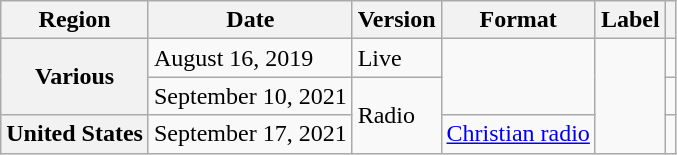<table class="wikitable plainrowheaders">
<tr>
<th scope="col">Region</th>
<th scope="col">Date</th>
<th scope="col">Version</th>
<th scope="col">Format</th>
<th scope="col">Label</th>
<th scope="col"></th>
</tr>
<tr>
<th scope="row" rowspan="2">Various</th>
<td>August 16, 2019</td>
<td>Live</td>
<td rowspan="2"></td>
<td rowspan="3"></td>
<td align="center"></td>
</tr>
<tr>
<td>September 10, 2021</td>
<td rowspan="2">Radio</td>
<td align="center"></td>
</tr>
<tr>
<th scope="row">United States</th>
<td>September 17, 2021</td>
<td><a href='#'>Christian radio</a></td>
<td align="center"></td>
</tr>
</table>
